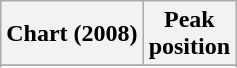<table class="wikitable">
<tr>
<th align="left">Chart (2008)</th>
<th align="center">Peak<br>position</th>
</tr>
<tr>
</tr>
<tr>
</tr>
</table>
